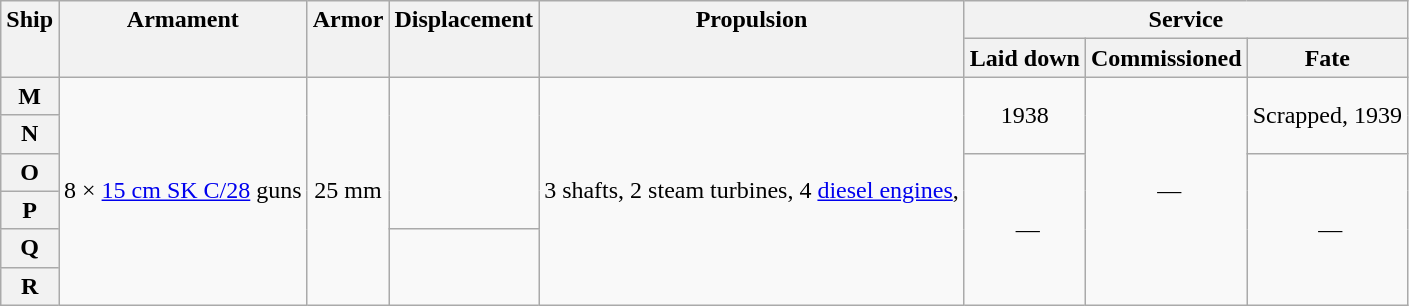<table class="wikitable plainrowheaders" style="text-align: center;">
<tr valign="top">
<th scope="col" rowspan="2">Ship</th>
<th scope="col" rowspan="2">Armament</th>
<th scope="col" rowspan="2">Armor</th>
<th scope="col" rowspan="2">Displacement</th>
<th scope="col" rowspan="2">Propulsion</th>
<th scope="col" colspan="3">Service</th>
</tr>
<tr valign="top">
<th scope="col">Laid down</th>
<th scope="col">Commissioned</th>
<th scope="col">Fate</th>
</tr>
<tr valign="center">
<th scope="row">M</th>
<td rowspan="6">8 × <a href='#'>15 cm SK C/28</a> guns</td>
<td rowspan="6">25 mm</td>
<td rowspan="4"></td>
<td rowspan="6">3 shafts, 2 steam turbines, 4 <a href='#'>diesel engines</a>, </td>
<td rowspan="2">1938</td>
<td rowspan="6"> —</td>
<td rowspan="2">Scrapped, 1939</td>
</tr>
<tr valign="center">
<th scope="row">N</th>
</tr>
<tr valign="center">
<th scope="row">O</th>
<td rowspan="4"> —</td>
<td rowspan="4"> —</td>
</tr>
<tr valign="center">
<th scope="row">P</th>
</tr>
<tr valign="center">
<th scope="row">Q</th>
<td rowspan="2"></td>
</tr>
<tr valign="center">
<th scope="row">R</th>
</tr>
</table>
